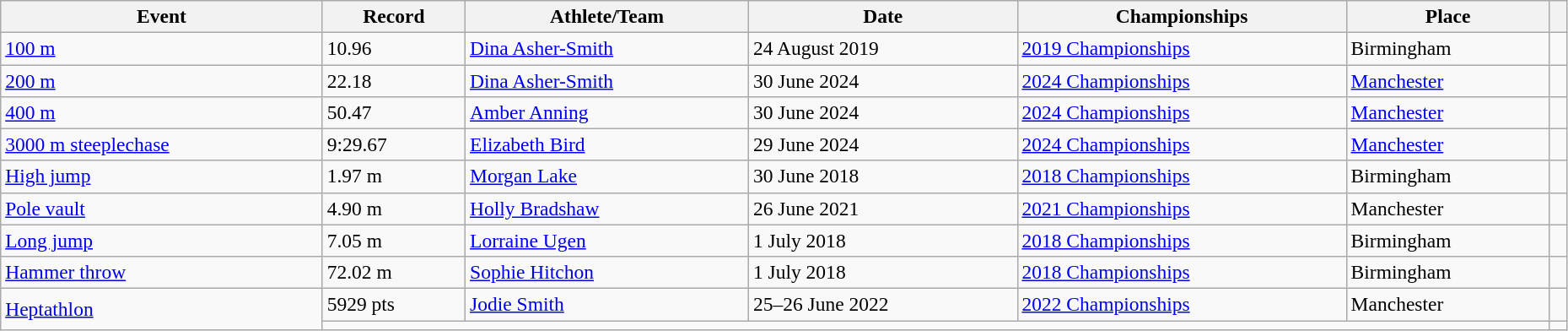<table class="wikitable" style="font-size:98%; width: 98%;">
<tr>
<th>Event</th>
<th>Record</th>
<th>Athlete/Team</th>
<th>Date</th>
<th>Championships</th>
<th>Place</th>
<th></th>
</tr>
<tr>
<td><a href='#'>100 m</a></td>
<td>10.96 </td>
<td><a href='#'>Dina Asher-Smith</a></td>
<td>24 August 2019</td>
<td><a href='#'>2019 Championships</a></td>
<td>Birmingham</td>
<td></td>
</tr>
<tr>
<td><a href='#'>200 m</a></td>
<td>22.18 </td>
<td><a href='#'>Dina Asher-Smith</a></td>
<td>30 June 2024</td>
<td><a href='#'>2024 Championships</a></td>
<td><a href='#'>Manchester</a></td>
<td></td>
</tr>
<tr>
<td><a href='#'>400 m</a></td>
<td>50.47</td>
<td><a href='#'>Amber Anning</a></td>
<td>30 June 2024</td>
<td><a href='#'>2024 Championships</a></td>
<td><a href='#'>Manchester</a></td>
<td></td>
</tr>
<tr>
<td><a href='#'>3000 m steeplechase</a></td>
<td>9:29.67</td>
<td><a href='#'>Elizabeth Bird</a></td>
<td>29 June 2024</td>
<td><a href='#'>2024 Championships</a></td>
<td><a href='#'>Manchester</a></td>
<td></td>
</tr>
<tr>
<td><a href='#'>High jump</a></td>
<td>1.97 m</td>
<td><a href='#'>Morgan Lake</a></td>
<td>30 June 2018</td>
<td><a href='#'>2018 Championships</a></td>
<td>Birmingham</td>
<td></td>
</tr>
<tr>
<td><a href='#'>Pole vault</a></td>
<td>4.90 m </td>
<td><a href='#'>Holly Bradshaw</a></td>
<td>26 June 2021</td>
<td><a href='#'>2021 Championships</a></td>
<td>Manchester</td>
<td></td>
</tr>
<tr>
<td><a href='#'>Long jump</a></td>
<td>7.05 m </td>
<td><a href='#'>Lorraine Ugen</a></td>
<td>1 July 2018</td>
<td><a href='#'>2018 Championships</a></td>
<td>Birmingham</td>
<td></td>
</tr>
<tr>
<td><a href='#'>Hammer throw</a></td>
<td>72.02 m</td>
<td><a href='#'>Sophie Hitchon</a></td>
<td>1 July 2018</td>
<td><a href='#'>2018 Championships</a></td>
<td>Birmingham</td>
<td></td>
</tr>
<tr>
<td rowspan=2><a href='#'>Heptathlon</a></td>
<td>5929 pts</td>
<td><a href='#'>Jodie Smith</a></td>
<td>25–26 June 2022</td>
<td><a href='#'>2022 Championships</a></td>
<td>Manchester</td>
<td></td>
</tr>
<tr>
<td colspan=5></td>
<td></td>
</tr>
</table>
